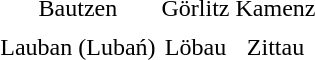<table style="float:right;text-align:center;">
<tr>
<td></td>
<td></td>
<td></td>
</tr>
<tr>
<td>Bautzen</td>
<td>Görlitz</td>
<td>Kamenz</td>
</tr>
<tr>
<td></td>
<td></td>
<td></td>
</tr>
<tr>
<td>Lauban (Lubań)</td>
<td>Löbau</td>
<td>Zittau</td>
</tr>
</table>
